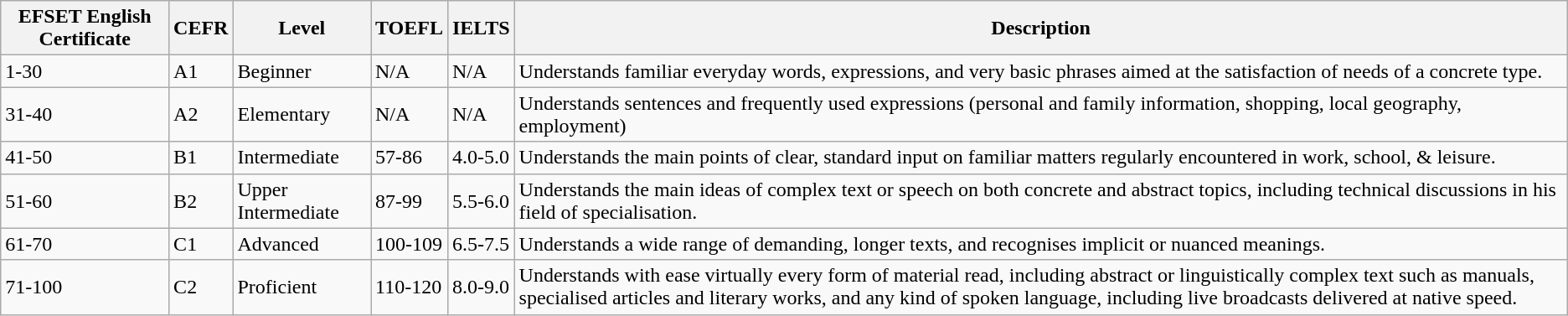<table class="wikitable">
<tr>
<th>EFSET English Certificate</th>
<th>CEFR</th>
<th>Level</th>
<th>TOEFL</th>
<th>IELTS</th>
<th>Description</th>
</tr>
<tr>
<td>1-30</td>
<td>A1</td>
<td>Beginner</td>
<td>N/A</td>
<td>N/A</td>
<td>Understands familiar everyday words, expressions, and very basic phrases aimed at the satisfaction of needs of a concrete type.</td>
</tr>
<tr>
<td>31-40</td>
<td>A2</td>
<td>Elementary</td>
<td>N/A</td>
<td>N/A</td>
<td>Understands sentences and frequently used expressions (personal and family information, shopping, local geography, employment)</td>
</tr>
<tr>
<td>41-50</td>
<td>B1</td>
<td>Intermediate</td>
<td>57-86</td>
<td>4.0-5.0</td>
<td>Understands the main points of clear, standard input on familiar matters regularly encountered in work, school, & leisure.</td>
</tr>
<tr>
<td>51-60</td>
<td>B2</td>
<td>Upper Intermediate</td>
<td>87-99</td>
<td>5.5-6.0</td>
<td>Understands the main ideas of complex text or speech on both concrete and abstract topics, including technical discussions in his field of specialisation.</td>
</tr>
<tr>
<td>61-70</td>
<td>C1</td>
<td>Advanced</td>
<td>100-109</td>
<td>6.5-7.5</td>
<td>Understands a wide range of demanding, longer texts, and recognises implicit or nuanced meanings.</td>
</tr>
<tr>
<td>71-100</td>
<td>C2</td>
<td>Proficient</td>
<td>110-120</td>
<td>8.0-9.0</td>
<td>Understands with ease virtually every form of material read, including abstract or linguistically complex text such as manuals, specialised articles and literary works, and any kind of spoken language, including live broadcasts delivered at native speed.</td>
</tr>
</table>
